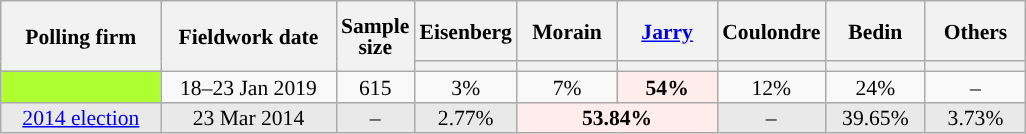<table class="wikitable sortable" style="text-align:center;font-size:90%;line-height:14px;">
<tr style="height:40px;">
<th style="width:100px;" rowspan="2">Polling firm</th>
<th style="width:110px;" rowspan="2">Fieldwork date</th>
<th style="width:35px;" rowspan="2">Sample<br>size</th>
<th class="unsortable" style="width:60px;">Eisenberg<br></th>
<th class="unsortable" style="width:60px;">Morain<br></th>
<th class="unsortable" style="width:60px;"><a href='#'>Jarry</a><br></th>
<th class="unsortable" style="width:60px;">Coulondre<br></th>
<th class="unsortable" style="width:60px;">Bedin<br></th>
<th class="unsortable" style="width:60px;">Others</th>
</tr>
<tr>
<th style="background:"></th>
<th style="background:"></th>
<th style="background:"></th>
<th style="background:"></th>
<th style="background:"></th>
<th style="background:"></th>
</tr>
<tr>
<td style="background:GreenYellow;"></td>
<td data-sort-value="2019-01-23">18–23 Jan 2019</td>
<td>615</td>
<td>3%</td>
<td>7%</td>
<td style="background:#FFEDED;"><strong>54%</strong></td>
<td>12%</td>
<td>24%</td>
<td>–</td>
</tr>
<tr style="background:#E9E9E9;">
<td><a href='#'>2014 election</a></td>
<td data-sort-value="2014-03-23">23 Mar 2014</td>
<td>–</td>
<td>2.77%</td>
<td style="background:#FFEDED;" colspan="2"><strong>53.84%</strong></td>
<td>–</td>
<td>39.65%</td>
<td>3.73%</td>
</tr>
</table>
